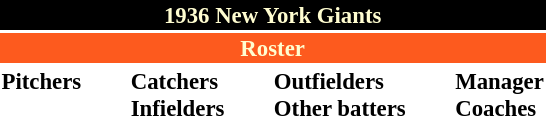<table class="toccolours" style="font-size: 95%;">
<tr>
<th colspan="10" style="background-color: black; color: #FFFDD0; text-align: center;">1936 New York Giants</th>
</tr>
<tr>
<td colspan="10" style="background-color: #fd5a1e; color: #FFFDD0; text-align: center;"><strong>Roster</strong></td>
</tr>
<tr>
<td valign="top"><strong>Pitchers</strong><br>







</td>
<td width="25px"></td>
<td valign="top"><strong>Catchers</strong><br>



<strong>Infielders</strong>









</td>
<td width="25px"></td>
<td valign="top"><strong>Outfielders</strong><br>




<strong>Other batters</strong>
</td>
<td width="25px"></td>
<td valign="top"><strong>Manager</strong><br>
<strong>Coaches</strong>

</td>
</tr>
</table>
